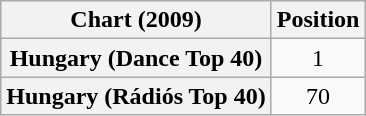<table class="wikitable sortable plainrowheaders">
<tr>
<th>Chart (2009)</th>
<th>Position</th>
</tr>
<tr>
<th scope="row">Hungary (Dance Top 40)</th>
<td align="center">1</td>
</tr>
<tr>
<th scope="row">Hungary (Rádiós Top 40)</th>
<td align="center">70</td>
</tr>
</table>
